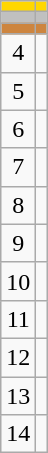<table class="wikitable">
<tr style="background:gold;">
<td align=center></td>
<td></td>
</tr>
<tr style="background:silver;">
<td align=center></td>
<td></td>
</tr>
<tr style="background:peru;">
<td align=center></td>
<td></td>
</tr>
<tr>
<td align=center>4</td>
<td></td>
</tr>
<tr>
<td align=center>5</td>
<td></td>
</tr>
<tr>
<td align=center>6</td>
<td></td>
</tr>
<tr>
<td align=center>7</td>
<td></td>
</tr>
<tr>
<td align=center>8</td>
<td></td>
</tr>
<tr>
<td align=center>9</td>
<td></td>
</tr>
<tr>
<td align=center>10</td>
<td></td>
</tr>
<tr>
<td align=center>11</td>
<td></td>
</tr>
<tr>
<td align=center>12</td>
<td></td>
</tr>
<tr>
<td align=center>13</td>
<td></td>
</tr>
<tr>
<td align=center>14</td>
<td></td>
</tr>
</table>
